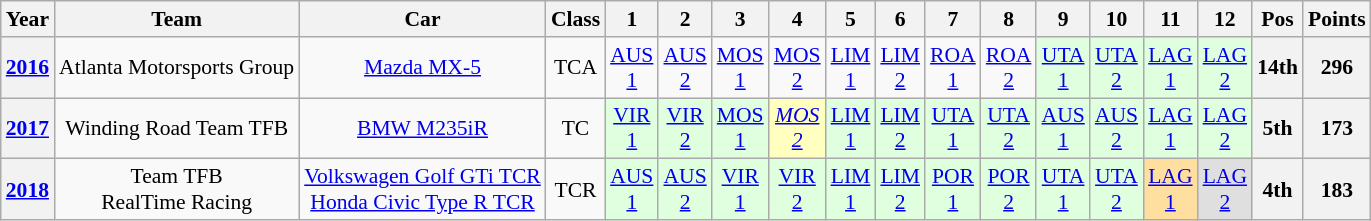<table class="wikitable" style="text-align:center; font-size:90%">
<tr>
<th>Year</th>
<th>Team</th>
<th>Car</th>
<th>Class</th>
<th>1</th>
<th>2</th>
<th>3</th>
<th>4</th>
<th>5</th>
<th>6</th>
<th>7</th>
<th>8</th>
<th>9</th>
<th>10</th>
<th>11</th>
<th>12</th>
<th>Pos</th>
<th>Points</th>
</tr>
<tr>
<th><a href='#'>2016</a></th>
<td>Atlanta Motorsports Group</td>
<td><a href='#'>Mazda MX-5</a></td>
<td>TCA</td>
<td><a href='#'>AUS<br>1</a><br></td>
<td><a href='#'>AUS<br>2</a><br></td>
<td><a href='#'>MOS<br>1</a><br></td>
<td><a href='#'>MOS<br>2</a><br></td>
<td><a href='#'>LIM<br>1</a><br></td>
<td><a href='#'>LIM<br>2</a><br></td>
<td><a href='#'>ROA<br>1</a><br></td>
<td><a href='#'>ROA<br>2</a><br></td>
<td style="background:#DFFFDF;"><a href='#'>UTA<br>1</a><br></td>
<td style="background:#DFFFDF;"><a href='#'>UTA<br>2</a><br></td>
<td style="background:#DFFFDF;"><a href='#'>LAG<br>1</a><br></td>
<td style="background:#DFFFDF;"><a href='#'>LAG<br>2</a><br></td>
<th>14th</th>
<th>296</th>
</tr>
<tr>
<th><a href='#'>2017</a></th>
<td>Winding Road Team TFB</td>
<td><a href='#'>BMW M235iR</a></td>
<td>TC</td>
<td style="background:#DFFFDF;"><a href='#'>VIR<br>1</a><br></td>
<td style="background:#DFFFDF;"><a href='#'>VIR<br>2</a><br></td>
<td style="background:#DFFFDF;"><a href='#'>MOS<br>1</a><br></td>
<td style="background:#FFFFBF;"><a href='#'><em>MOS</em><br><em>2</em></a><br></td>
<td style="background:#DFFFDF;"><a href='#'>LIM<br>1</a><br></td>
<td style="background:#DFFFDF;"><a href='#'>LIM<br>2</a><br></td>
<td style="background:#DFFFDF;"><a href='#'>UTA<br>1</a><br></td>
<td style="background:#DFFFDF;"><a href='#'>UTA<br>2</a><br></td>
<td style="background:#DFFFDF;"><a href='#'>AUS<br>1</a><br></td>
<td style="background:#DFFFDF;"><a href='#'>AUS<br>2</a><br></td>
<td style="background:#DFFFDF;"><a href='#'>LAG<br>1</a><br></td>
<td style="background:#DFFFDF;"><a href='#'>LAG<br>2</a><br></td>
<th>5th</th>
<th>173</th>
</tr>
<tr>
<th><a href='#'>2018</a></th>
<td>Team TFB <br>RealTime Racing </td>
<td><a href='#'>Volkswagen Golf GTi TCR</a> <br><a href='#'>Honda Civic Type R TCR</a> </td>
<td>TCR</td>
<td style="background:#DFFFDF;"><a href='#'>AUS<br>1</a><br></td>
<td style="background:#DFFFDF;"><a href='#'>AUS<br>2</a><br></td>
<td style="background:#DFFFDF;"><a href='#'>VIR<br>1</a><br></td>
<td style="background:#DFFFDF;"><a href='#'>VIR<br>2</a><br></td>
<td style="background:#DFFFDF;"><a href='#'>LIM<br>1</a><br></td>
<td style="background:#DFFFDF;"><a href='#'>LIM<br>2</a><br></td>
<td style="background:#DFFFDF;"><a href='#'>POR<br>1</a><br></td>
<td style="background:#DFFFDF;"><a href='#'>POR<br>2</a><br></td>
<td style="background:#DFFFDF;"><a href='#'>UTA<br>1</a><br></td>
<td style="background:#DFFFDF;"><a href='#'>UTA<br>2</a><br></td>
<td style="background:#FFDF9F;"><a href='#'>LAG<br>1</a><br></td>
<td style="background:#DFDFDF;"><a href='#'>LAG<br>2</a><br></td>
<th>4th</th>
<th>183</th>
</tr>
</table>
